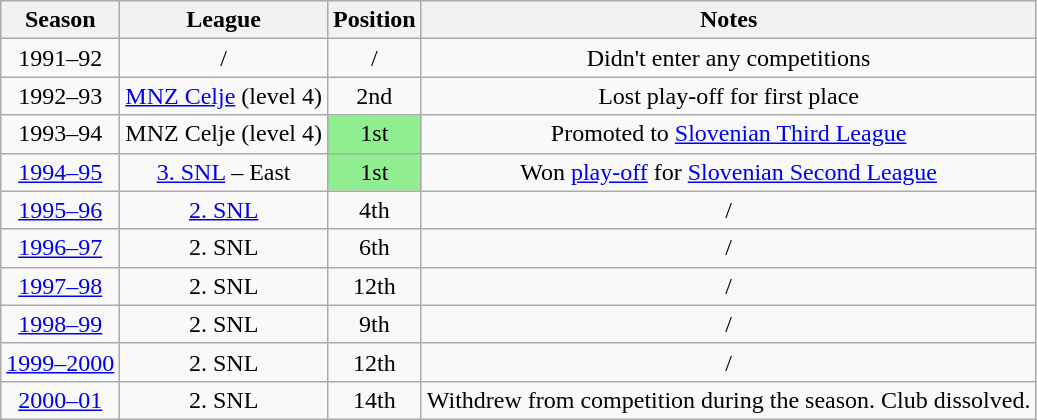<table class="wikitable" style="text-align: center">
<tr>
<th>Season</th>
<th>League</th>
<th>Position</th>
<th>Notes</th>
</tr>
<tr>
<td>1991–92</td>
<td>/</td>
<td>/</td>
<td>Didn't enter any competitions</td>
</tr>
<tr>
<td>1992–93</td>
<td><a href='#'>MNZ Celje</a> (level 4)</td>
<td>2nd</td>
<td>Lost play-off for first place</td>
</tr>
<tr>
<td>1993–94</td>
<td>MNZ Celje (level 4)</td>
<td style="background: #90EE90;">1st</td>
<td>Promoted to <a href='#'>Slovenian Third League</a></td>
</tr>
<tr>
<td><a href='#'>1994–95</a></td>
<td><a href='#'>3. SNL</a> – East</td>
<td style="background: #90EE90;">1st</td>
<td>Won <a href='#'>play-off</a> for <a href='#'>Slovenian Second League</a></td>
</tr>
<tr>
<td><a href='#'>1995–96</a></td>
<td><a href='#'>2. SNL</a></td>
<td>4th</td>
<td>/</td>
</tr>
<tr>
<td><a href='#'>1996–97</a></td>
<td>2. SNL</td>
<td>6th</td>
<td>/</td>
</tr>
<tr>
<td><a href='#'>1997–98</a></td>
<td>2. SNL</td>
<td>12th</td>
<td>/</td>
</tr>
<tr>
<td><a href='#'>1998–99</a></td>
<td>2. SNL</td>
<td>9th</td>
<td>/</td>
</tr>
<tr>
<td><a href='#'>1999–2000</a></td>
<td>2. SNL</td>
<td>12th</td>
<td>/</td>
</tr>
<tr>
<td><a href='#'>2000–01</a></td>
<td>2. SNL</td>
<td>14th</td>
<td>Withdrew from competition during the season. Club dissolved.</td>
</tr>
</table>
